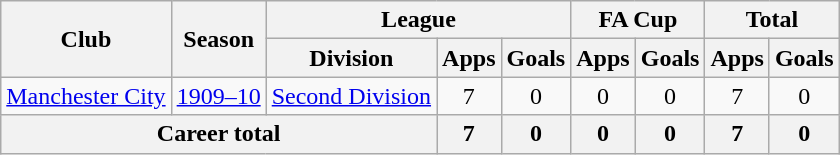<table class="wikitable" style="text-align: center;">
<tr>
<th rowspan="2">Club</th>
<th rowspan="2">Season</th>
<th colspan="3">League</th>
<th colspan="2">FA Cup</th>
<th colspan="2">Total</th>
</tr>
<tr>
<th>Division</th>
<th>Apps</th>
<th>Goals</th>
<th>Apps</th>
<th>Goals</th>
<th>Apps</th>
<th>Goals</th>
</tr>
<tr>
<td><a href='#'>Manchester City</a></td>
<td><a href='#'>1909–10</a></td>
<td><a href='#'>Second Division</a></td>
<td>7</td>
<td>0</td>
<td>0</td>
<td>0</td>
<td>7</td>
<td>0</td>
</tr>
<tr>
<th colspan="3">Career total</th>
<th>7</th>
<th>0</th>
<th>0</th>
<th>0</th>
<th>7</th>
<th>0</th>
</tr>
</table>
